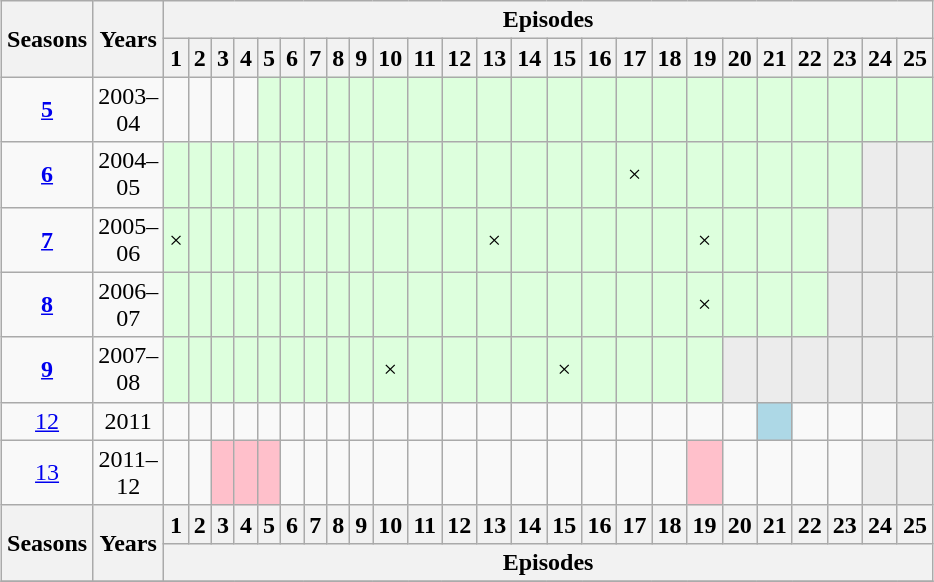<table class="wikitable" style="text-align:center; margin:auto; width:5%;">
<tr>
<th colspan="1" rowspan="2" style="text-align:center;">Seasons</th>
<th colspan="1" rowspan="2" style="text-align:center;">Years</th>
<th colspan="25" style="text-align:center;">Episodes</th>
</tr>
<tr>
<th colspan="1" style="text-align:center;">1</th>
<th colspan="1" style="text-align:center;">2</th>
<th colspan="1" style="text-align:center;">3</th>
<th colspan="1" style="text-align:center;">4</th>
<th colspan="1" style="text-align:center;">5</th>
<th colspan="1" style="text-align:center;">6</th>
<th colspan="1" style="text-align:center;">7</th>
<th colspan="1" style="text-align:center;">8</th>
<th colspan="1" style="text-align:center;">9</th>
<th colspan="1" style="text-align:center;">10</th>
<th colspan="1" style="text-align:center;">11</th>
<th colspan="1" style="text-align:center;">12</th>
<th colspan="1" style="text-align:center;">13</th>
<th colspan="1" style="text-align:center;">14</th>
<th colspan="1" style="text-align:center;">15</th>
<th colspan="1" style="text-align:center;">16</th>
<th colspan="1" style="text-align:center;">17</th>
<th colspan="1" style="text-align:center;">18</th>
<th colspan="1" style="text-align:center;">19</th>
<th colspan="1" style="text-align:center;">20</th>
<th colspan="1" style="text-align:center;">21</th>
<th colspan="1" style="text-align:center;">22</th>
<th colspan="1" style="text-align:center;">23</th>
<th colspan="1" style="text-align:center;">24</th>
<th colspan="1" style="text-align:center;">25</th>
</tr>
<tr>
<td><strong><a href='#'>5</a></strong></td>
<td>2003–04</td>
<td></td>
<td></td>
<td></td>
<td></td>
<td colspan="1" style="background:#dfd; text-align:center;"></td>
<td colspan="1" style="background:#dfd; text-align:center;"></td>
<td colspan="1" style="background:#dfd; text-align:center;"></td>
<td colspan="1" style="background:#dfd; text-align:center;"></td>
<td colspan="1" style="background:#dfd; text-align:center;"></td>
<td colspan="1" style="background:#dfd; text-align:center;"></td>
<td colspan="1" style="background:#dfd; text-align:center;"></td>
<td colspan="1" style="background:#dfd; text-align:center;"></td>
<td colspan="1" style="background:#dfd; text-align:center;"></td>
<td colspan="1" style="background:#dfd; text-align:center;"></td>
<td colspan="1" style="background:#dfd; text-align:center;"></td>
<td colspan="1" style="background:#dfd; text-align:center;"></td>
<td colspan="1" style="background:#dfd; text-align:center;"></td>
<td colspan="1" style="background:#dfd; text-align:center;"></td>
<td colspan="1" style="background:#dfd; text-align:center;"></td>
<td colspan="1" style="background:#dfd; text-align:center;"></td>
<td colspan="1" style="background:#dfd; text-align:center;"></td>
<td colspan="1" style="background:#dfd; text-align:center;"></td>
<td colspan="1" style="background:#dfd; text-align:center;"></td>
<td colspan="1" style="background:#dfd; text-align:center;"></td>
<td colspan="1" style="background:#dfd; text-align:center;"></td>
</tr>
<tr>
<td><strong><a href='#'>6</a></strong></td>
<td>2004–05</td>
<td colspan="1" style="background:#dfd; text-align:center;"></td>
<td colspan="1" style="background:#dfd; text-align:center;"></td>
<td colspan="1" style="background:#dfd; text-align:center;"></td>
<td colspan="1" style="background:#dfd; text-align:center;"></td>
<td colspan="1" style="background:#dfd; text-align:center;"></td>
<td colspan="1" style="background:#dfd; text-align:center;"></td>
<td colspan="1" style="background:#dfd; text-align:center;"></td>
<td colspan="1" style="background:#dfd; text-align:center;"></td>
<td colspan="1" style="background:#dfd; text-align:center;"></td>
<td colspan="1" style="background:#dfd; text-align:center;"></td>
<td colspan="1" style="background:#dfd; text-align:center;"></td>
<td colspan="1" style="background:#dfd; text-align:center;"></td>
<td colspan="1" style="background:#dfd; text-align:center;"></td>
<td colspan="1" style="background:#dfd; text-align:center;"></td>
<td colspan="1" style="background:#dfd; text-align:center;"></td>
<td colspan="1" style="background:#dfd; text-align:center;"></td>
<td colspan="1" style="background:#dfd; text-align:center;">×</td>
<td colspan="1" style="background:#dfd; text-align:center;"></td>
<td colspan="1" style="background:#dfd; text-align:center;"></td>
<td colspan="1" style="background:#dfd; text-align:center;"></td>
<td colspan="1" style="background:#dfd; text-align:center;"></td>
<td colspan="1" style="background:#dfd; text-align:center;"></td>
<td colspan="1" style="background:#dfd; text-align:center;"></td>
<td colspan="1" style="background:#ececec; color:gray; vertical-align:middle; text-align:center;" class="table-na"></td>
<td colspan="1" style="background:#ececec; color:gray; vertical-align:middle; text-align:center;" class="table-na"></td>
</tr>
<tr>
<td><strong><a href='#'>7</a></strong></td>
<td>2005–06</td>
<td colspan="1" style="background:#dfd; text-align:center;">×</td>
<td colspan="1" style="background:#dfd; text-align:center;"></td>
<td colspan="1" style="background:#dfd; text-align:center;"></td>
<td colspan="1" style="background:#dfd; text-align:center;"></td>
<td colspan="1" style="background:#dfd; text-align:center;"></td>
<td colspan="1" style="background:#dfd; text-align:center;"></td>
<td colspan="1" style="background:#dfd; text-align:center;"></td>
<td colspan="1" style="background:#dfd; text-align:center;"></td>
<td colspan="1" style="background:#dfd; text-align:center;"></td>
<td colspan="1" style="background:#dfd; text-align:center;"></td>
<td colspan="1" style="background:#dfd; text-align:center;"></td>
<td colspan="1" style="background:#dfd; text-align:center;"></td>
<td colspan="1" style="background:#dfd; text-align:center;">×</td>
<td colspan="1" style="background:#dfd; text-align:center;"></td>
<td colspan="1" style="background:#dfd; text-align:center;"></td>
<td colspan="1" style="background:#dfd; text-align:center;"></td>
<td colspan="1" style="background:#dfd; text-align:center;"></td>
<td colspan="1" style="background:#dfd; text-align:center;"></td>
<td colspan="1" style="background:#dfd; text-align:center;">×</td>
<td colspan="1" style="background:#dfd; text-align:center;"></td>
<td colspan="1" style="background:#dfd; text-align:center;"></td>
<td colspan="1" style="background:#dfd; text-align:center;"></td>
<td colspan="1" style="background:#ececec; color:gray; vertical-align:middle; text-align:center;" class="table-na"></td>
<td colspan="1" style="background:#ececec; color:gray; vertical-align:middle; text-align:center;" class="table-na"></td>
<td colspan="1" style="background:#ececec; color:gray; vertical-align:middle; text-align:center;" class="table-na"></td>
</tr>
<tr>
<td><strong><a href='#'>8</a></strong></td>
<td>2006–07</td>
<td colspan="1" style="background:#dfd; text-align:center;"></td>
<td colspan="1" style="background:#dfd; text-align:center;"></td>
<td colspan="1" style="background:#dfd; text-align:center;"></td>
<td colspan="1" style="background:#dfd; text-align:center;"></td>
<td colspan="1" style="background:#dfd; text-align:center;"></td>
<td colspan="1" style="background:#dfd; text-align:center;"></td>
<td colspan="1" style="background:#dfd; text-align:center;"></td>
<td colspan="1" style="background:#dfd; text-align:center;"></td>
<td colspan="1" style="background:#dfd; text-align:center;"></td>
<td colspan="1" style="background:#dfd; text-align:center;"></td>
<td colspan="1" style="background:#dfd; text-align:center;"></td>
<td colspan="1" style="background:#dfd; text-align:center;"></td>
<td colspan="1" style="background:#dfd; text-align:center;"></td>
<td colspan="1" style="background:#dfd; text-align:center;"></td>
<td colspan="1" style="background:#dfd; text-align:center;"></td>
<td colspan="1" style="background:#dfd; text-align:center;"></td>
<td colspan="1" style="background:#dfd; text-align:center;"></td>
<td colspan="1" style="background:#dfd; text-align:center;"></td>
<td colspan="1" style="background:#dfd; text-align:center;">×</td>
<td colspan="1" style="background:#dfd; text-align:center;"></td>
<td colspan="1" style="background:#dfd; text-align:center;"></td>
<td colspan="1" style="background:#dfd; text-align:center;"></td>
<td colspan="1" style="background:#ececec; color:gray; vertical-align:middle; text-align:center;" class="table-na"></td>
<td colspan="1" style="background:#ececec; color:gray; vertical-align:middle; text-align:center;" class="table-na"></td>
<td colspan="1" style="background:#ececec; color:gray; vertical-align:middle; text-align:center;" class="table-na"></td>
</tr>
<tr>
<td><strong><a href='#'>9</a></strong></td>
<td>2007–08</td>
<td colspan="1" style="background:#dfd; text-align:center;"></td>
<td colspan="1" style="background:#dfd; text-align:center;"></td>
<td colspan="1" style="background:#dfd; text-align:center;"></td>
<td colspan="1" style="background:#dfd; text-align:center;"></td>
<td colspan="1" style="background:#dfd; text-align:center;"></td>
<td colspan="1" style="background:#dfd; text-align:center;"></td>
<td colspan="1" style="background:#dfd; text-align:center;"></td>
<td colspan="1" style="background:#dfd; text-align:center;"></td>
<td colspan="1" style="background:#dfd; text-align:center;"></td>
<td colspan="1" style="background:#dfd; text-align:center;">×</td>
<td colspan="1" style="background:#dfd; text-align:center;"></td>
<td colspan="1" style="background:#dfd; text-align:center;"></td>
<td colspan="1" style="background:#dfd; text-align:center;"></td>
<td colspan="1" style="background:#dfd; text-align:center;"></td>
<td colspan="1" style="background:#dfd; text-align:center;">×</td>
<td colspan="1" style="background:#dfd; text-align:center;"></td>
<td colspan="1" style="background:#dfd; text-align:center;"></td>
<td colspan="1" style="background:#dfd; text-align:center;"></td>
<td colspan="1" style="background:#dfd; text-align:center;"></td>
<td colspan="1" style="background:#ececec; color:gray; vertical-align:middle; text-align:center;" class="table-na"></td>
<td colspan="1" style="background:#ececec; color:gray; vertical-align:middle; text-align:center;" class="table-na"></td>
<td colspan="1" style="background:#ececec; color:gray; vertical-align:middle; text-align:center;" class="table-na"></td>
<td colspan="1" style="background:#ececec; color:gray; vertical-align:middle; text-align:center;" class="table-na"></td>
<td colspan="1" style="background:#ececec; color:gray; vertical-align:middle; text-align:center;" class="table-na"></td>
<td colspan="1" style="background:#ececec; color:gray; vertical-align:middle; text-align:center;" class="table-na"></td>
</tr>
<tr>
<td><a href='#'>12</a></td>
<td>2011</td>
<td></td>
<td></td>
<td></td>
<td></td>
<td></td>
<td></td>
<td></td>
<td></td>
<td></td>
<td></td>
<td></td>
<td></td>
<td></td>
<td></td>
<td></td>
<td></td>
<td></td>
<td></td>
<td></td>
<td></td>
<td colspan="1" style="background:lightblue;" text-align:center;"></td>
<td></td>
<td></td>
<td></td>
<td colspan="1" style="background:#ececec; color:gray; vertical-align:middle; text-align:center;" class="table-na"></td>
</tr>
<tr>
<td><a href='#'>13</a></td>
<td>2011–12</td>
<td></td>
<td></td>
<td colspan="1" style="background:pink;" text-align:center;"></td>
<td colspan="1" style="background:pink;" text-align:center;"></td>
<td colspan="1" style="background:pink;" text-align:center;"></td>
<td></td>
<td></td>
<td></td>
<td></td>
<td></td>
<td></td>
<td></td>
<td></td>
<td></td>
<td></td>
<td></td>
<td></td>
<td></td>
<td colspan="1" style="background:pink;" text-align:center;"></td>
<td></td>
<td></td>
<td></td>
<td></td>
<td colspan="1" style="background:#ececec; color:gray; vertical-align:middle; text-align:center;" class="table-na"></td>
<td colspan="1" style="background:#ececec; color:gray; vertical-align:middle; text-align:center;" class="table-na"></td>
</tr>
<tr>
<th rowspan="2" colspan="1" style="text-align:center;">Seasons</th>
<th colspan="1" rowspan="2" style="text-align:center;">Years</th>
<th colspan="1" style="text-align:center;">1</th>
<th colspan="1" style="text-align:center;">2</th>
<th colspan="1" style="text-align:center;">3</th>
<th colspan="1" style="text-align:center;">4</th>
<th colspan="1" style="text-align:center;">5</th>
<th colspan="1" style="text-align:center;">6</th>
<th colspan="1" style="text-align:center;">7</th>
<th colspan="1" style="text-align:center;">8</th>
<th colspan="1" style="text-align:center;">9</th>
<th colspan="1" style="text-align:center;">10</th>
<th colspan="1" style="text-align:center;">11</th>
<th colspan="1" style="text-align:center;">12</th>
<th colspan="1" style="text-align:center;">13</th>
<th colspan="1" style="text-align:center;">14</th>
<th colspan="1" style="text-align:center;">15</th>
<th colspan="1" style="text-align:center;">16</th>
<th colspan="1" style="text-align:center;">17</th>
<th colspan="1" style="text-align:center;">18</th>
<th colspan="1" style="text-align:center;">19</th>
<th colspan="1" style="text-align:center;">20</th>
<th colspan="1" style="text-align:center;">21</th>
<th colspan="1" style="text-align:center;">22</th>
<th colspan="1" style="text-align:center;">23</th>
<th colspan="1" style="text-align:center;">24</th>
<th colspan="1" style="text-align:center;">25</th>
</tr>
<tr>
<th colspan="25" style="text-align:center;">Episodes</th>
</tr>
<tr>
</tr>
</table>
